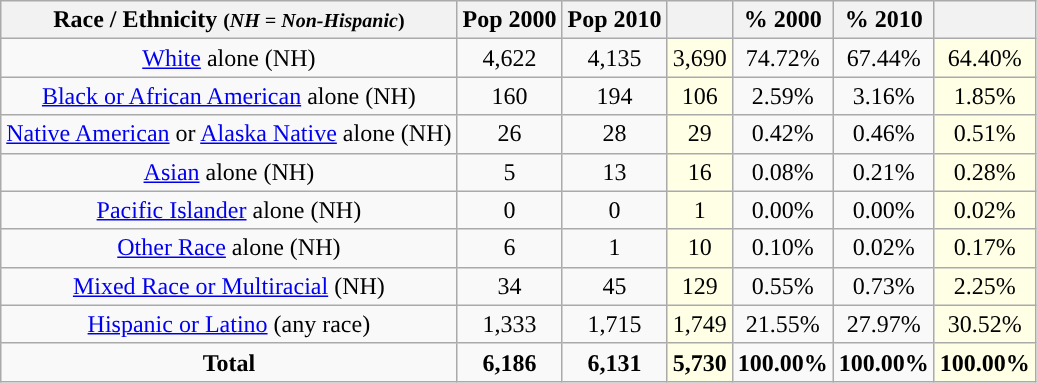<table class="wikitable" style="text-align:center;">
<tr>
<th>Race / Ethnicity <small>(<em>NH = Non-Hispanic</em>)</small></th>
<th>Pop 2000</th>
<th>Pop 2010</th>
<th></th>
<th>% 2000</th>
<th>% 2010</th>
<th></th>
</tr>
<tr>
<td><a href='#'>White</a> alone (NH)</td>
<td>4,622</td>
<td>4,135</td>
<td style='background: #ffffe6;'>3,690</td>
<td>74.72%</td>
<td>67.44%</td>
<td style='background: #ffffe6;'>64.40%</td>
</tr>
<tr>
<td><a href='#'>Black or African American</a> alone (NH)</td>
<td>160</td>
<td>194</td>
<td style='background: #ffffe6;'>106</td>
<td>2.59%</td>
<td>3.16%</td>
<td style='background: #ffffe6;'>1.85%</td>
</tr>
<tr>
<td><a href='#'>Native American</a> or <a href='#'>Alaska Native</a> alone (NH)</td>
<td>26</td>
<td>28</td>
<td style='background: #ffffe6;'>29</td>
<td>0.42%</td>
<td>0.46%</td>
<td style='background: #ffffe6;'>0.51%</td>
</tr>
<tr>
<td><a href='#'>Asian</a> alone (NH)</td>
<td>5</td>
<td>13</td>
<td style='background: #ffffe6;'>16</td>
<td>0.08%</td>
<td>0.21%</td>
<td style='background: #ffffe6;'>0.28%</td>
</tr>
<tr>
<td><a href='#'>Pacific Islander</a> alone (NH)</td>
<td>0</td>
<td>0</td>
<td style='background: #ffffe6;'>1</td>
<td>0.00%</td>
<td>0.00%</td>
<td style='background: #ffffe6;'>0.02%</td>
</tr>
<tr>
<td><a href='#'>Other Race</a> alone (NH)</td>
<td>6</td>
<td>1</td>
<td style='background: #ffffe6;'>10</td>
<td>0.10%</td>
<td>0.02%</td>
<td style='background: #ffffe6;'>0.17%</td>
</tr>
<tr>
<td><a href='#'>Mixed Race or Multiracial</a> (NH)</td>
<td>34</td>
<td>45</td>
<td style='background: #ffffe6;'>129</td>
<td>0.55%</td>
<td>0.73%</td>
<td style='background: #ffffe6;'>2.25%</td>
</tr>
<tr>
<td><a href='#'>Hispanic or Latino</a> (any race)</td>
<td>1,333</td>
<td>1,715</td>
<td style='background: #ffffe6;'>1,749</td>
<td>21.55%</td>
<td>27.97%</td>
<td style='background: #ffffe6;'>30.52%</td>
</tr>
<tr>
<td><strong>Total</strong></td>
<td><strong>6,186</strong></td>
<td><strong>6,131</strong></td>
<td style='background: #ffffe6;'><strong>5,730</strong></td>
<td><strong>100.00%</strong></td>
<td><strong>100.00%</strong></td>
<td style='background: #ffffe6;'><strong>100.00%</strong></td>
</tr>
</table>
